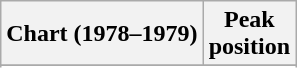<table class="wikitable sortable plainrowheaders" style="text-align:center">
<tr>
<th scope="col">Chart (1978–1979)</th>
<th scope="col">Peak<br>position</th>
</tr>
<tr>
</tr>
<tr>
</tr>
</table>
